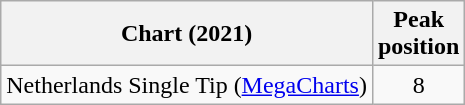<table class="wikitable">
<tr>
<th>Chart (2021)</th>
<th>Peak<br>position</th>
</tr>
<tr>
<td>Netherlands Single Tip (<a href='#'>MegaCharts</a>)</td>
<td align="center">8</td>
</tr>
</table>
